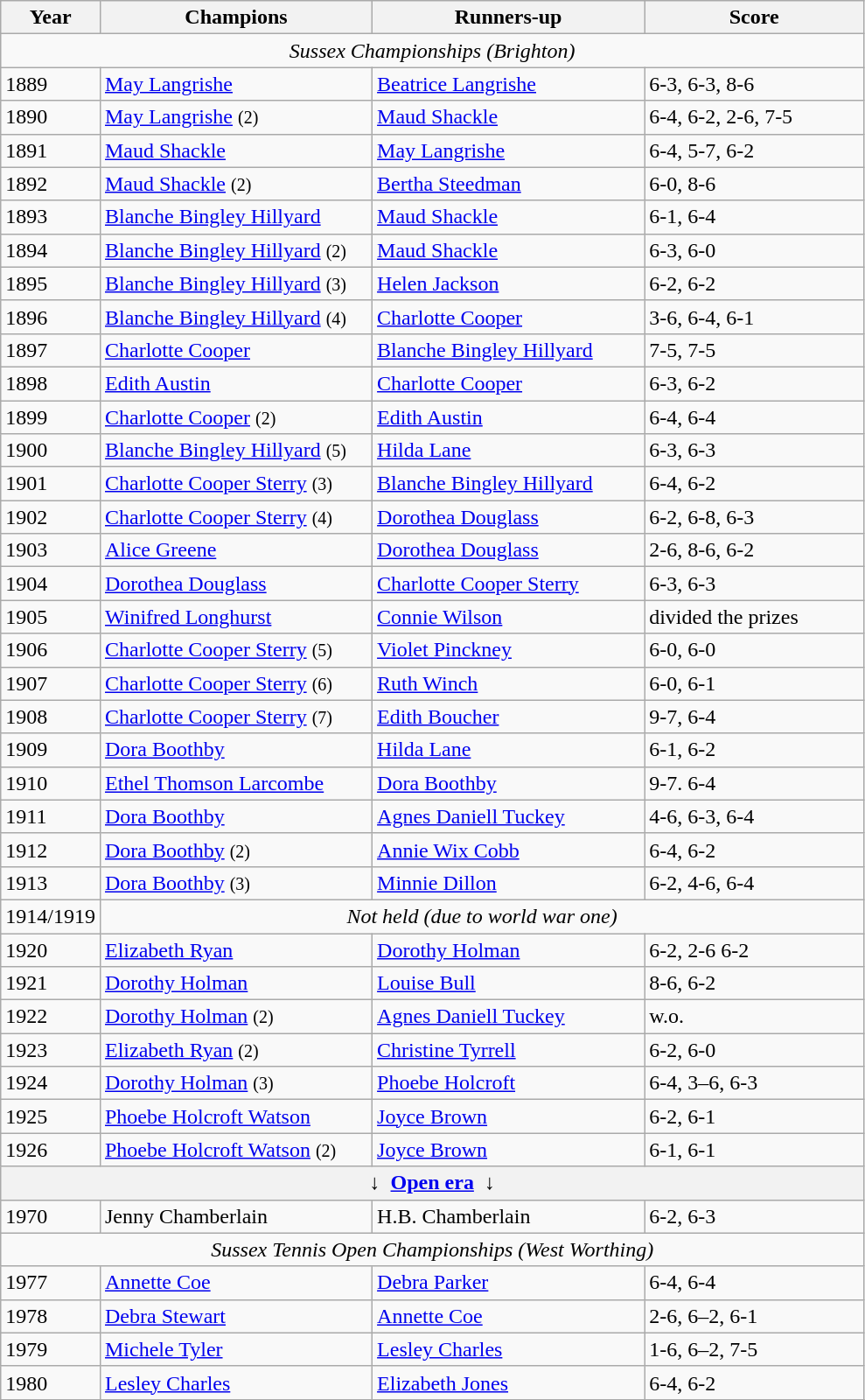<table class="wikitable">
<tr>
<th style="width:60px;">Year</th>
<th style="width:200px;">Champions</th>
<th style="width:200px;">Runners-up</th>
<th style="width:160px;">Score</th>
</tr>
<tr>
<td colspan=10 align=center><em>Sussex Championships (Brighton)</em></td>
</tr>
<tr>
<td>1889</td>
<td> <a href='#'>May Langrishe</a></td>
<td> <a href='#'>Beatrice Langrishe</a></td>
<td>6-3, 6-3, 8-6</td>
</tr>
<tr>
<td>1890</td>
<td> <a href='#'>May Langrishe</a> <small>(2)</small></td>
<td> <a href='#'>Maud Shackle</a></td>
<td>6-4, 6-2, 2-6, 7-5</td>
</tr>
<tr>
<td>1891</td>
<td> <a href='#'>Maud Shackle</a></td>
<td> <a href='#'>May Langrishe</a></td>
<td>6-4, 5-7, 6-2</td>
</tr>
<tr>
<td>1892</td>
<td> <a href='#'>Maud Shackle</a> <small>(2)</small></td>
<td> <a href='#'>Bertha Steedman</a></td>
<td>6-0, 8-6</td>
</tr>
<tr>
<td>1893</td>
<td> <a href='#'>Blanche Bingley Hillyard</a></td>
<td> <a href='#'>Maud Shackle</a></td>
<td>6-1, 6-4</td>
</tr>
<tr>
<td>1894</td>
<td> <a href='#'>Blanche Bingley Hillyard</a> <small>(2)</small></td>
<td> <a href='#'>Maud Shackle</a></td>
<td>6-3, 6-0</td>
</tr>
<tr>
<td>1895</td>
<td> <a href='#'>Blanche Bingley Hillyard</a> <small>(3)</small></td>
<td> <a href='#'>Helen Jackson</a></td>
<td>6-2, 6-2</td>
</tr>
<tr>
<td>1896</td>
<td> <a href='#'>Blanche Bingley Hillyard</a> <small>(4)</small></td>
<td> <a href='#'>Charlotte Cooper</a></td>
<td>3-6, 6-4, 6-1</td>
</tr>
<tr>
<td>1897</td>
<td> <a href='#'>Charlotte Cooper</a></td>
<td> <a href='#'>Blanche Bingley Hillyard</a></td>
<td>7-5, 7-5</td>
</tr>
<tr>
<td>1898</td>
<td> <a href='#'>Edith Austin</a></td>
<td> <a href='#'>Charlotte Cooper</a></td>
<td>6-3, 6-2</td>
</tr>
<tr>
<td>1899</td>
<td> <a href='#'>Charlotte Cooper</a> <small>(2)</small></td>
<td> <a href='#'>Edith Austin</a></td>
<td>6-4, 6-4</td>
</tr>
<tr>
<td>1900</td>
<td> <a href='#'>Blanche Bingley Hillyard</a> <small>(5)</small></td>
<td> <a href='#'>Hilda Lane</a></td>
<td>6-3, 6-3</td>
</tr>
<tr>
<td>1901</td>
<td> <a href='#'>Charlotte Cooper Sterry</a> <small>(3)</small></td>
<td> <a href='#'>Blanche Bingley Hillyard</a></td>
<td>6-4, 6-2</td>
</tr>
<tr>
<td>1902</td>
<td> <a href='#'>Charlotte Cooper Sterry</a> <small>(4)</small></td>
<td> <a href='#'>Dorothea Douglass</a></td>
<td>6-2, 6-8, 6-3</td>
</tr>
<tr>
<td>1903</td>
<td> <a href='#'>Alice Greene</a></td>
<td> <a href='#'>Dorothea Douglass</a></td>
<td>2-6, 8-6, 6-2</td>
</tr>
<tr>
<td>1904</td>
<td> <a href='#'>Dorothea Douglass</a></td>
<td> <a href='#'>Charlotte Cooper Sterry</a></td>
<td>6-3, 6-3</td>
</tr>
<tr>
<td>1905</td>
<td> <a href='#'>Winifred Longhurst</a></td>
<td> <a href='#'>Connie Wilson</a></td>
<td>divided the prizes</td>
</tr>
<tr>
<td>1906</td>
<td> <a href='#'>Charlotte Cooper Sterry</a> <small>(5)</small></td>
<td> <a href='#'>Violet Pinckney</a></td>
<td>6-0, 6-0</td>
</tr>
<tr>
<td>1907</td>
<td> <a href='#'>Charlotte Cooper Sterry</a> <small>(6)</small></td>
<td> <a href='#'>Ruth Winch</a></td>
<td>6-0, 6-1</td>
</tr>
<tr>
<td>1908</td>
<td> <a href='#'>Charlotte Cooper Sterry</a> <small>(7)</small></td>
<td> <a href='#'>Edith Boucher</a></td>
<td>9-7, 6-4</td>
</tr>
<tr>
<td>1909</td>
<td> <a href='#'>Dora Boothby</a></td>
<td> <a href='#'>Hilda Lane</a></td>
<td>6-1, 6-2</td>
</tr>
<tr>
<td>1910</td>
<td> <a href='#'>Ethel Thomson Larcombe</a></td>
<td> <a href='#'>Dora Boothby</a></td>
<td>9-7. 6-4</td>
</tr>
<tr>
<td>1911</td>
<td> <a href='#'>Dora Boothby</a></td>
<td> <a href='#'>Agnes Daniell Tuckey</a></td>
<td>4-6, 6-3, 6-4</td>
</tr>
<tr>
<td>1912</td>
<td> <a href='#'>Dora Boothby</a> <small>(2)</small></td>
<td> <a href='#'>Annie Wix Cobb</a></td>
<td>6-4, 6-2</td>
</tr>
<tr>
<td>1913</td>
<td> <a href='#'>Dora Boothby</a> <small>(3)</small></td>
<td> <a href='#'>Minnie Dillon</a></td>
<td>6-2, 4-6, 6-4</td>
</tr>
<tr>
<td>1914/1919</td>
<td colspan=3 align=center><em>Not held (due to world war one)</em></td>
</tr>
<tr>
<td>1920</td>
<td> <a href='#'>Elizabeth Ryan</a></td>
<td> <a href='#'>Dorothy Holman</a></td>
<td>6-2, 2-6 6-2</td>
</tr>
<tr>
<td>1921</td>
<td> <a href='#'>Dorothy Holman</a></td>
<td> <a href='#'>Louise Bull</a></td>
<td>8-6, 6-2</td>
</tr>
<tr>
<td>1922</td>
<td> <a href='#'>Dorothy Holman</a> <small>(2)</small></td>
<td> <a href='#'>Agnes Daniell Tuckey</a></td>
<td>w.o.</td>
</tr>
<tr>
<td>1923</td>
<td> <a href='#'>Elizabeth Ryan</a> <small>(2)</small></td>
<td> <a href='#'>Christine Tyrrell</a></td>
<td>6-2, 6-0</td>
</tr>
<tr>
<td>1924</td>
<td> <a href='#'>Dorothy Holman</a> <small>(3)</small></td>
<td> <a href='#'>Phoebe Holcroft</a></td>
<td>6-4, 3–6, 6-3</td>
</tr>
<tr>
<td>1925</td>
<td> <a href='#'>Phoebe Holcroft Watson</a></td>
<td> <a href='#'>Joyce Brown</a></td>
<td>6-2, 6-1</td>
</tr>
<tr>
<td>1926</td>
<td> <a href='#'>Phoebe Holcroft Watson</a> <small>(2)</small></td>
<td> <a href='#'>Joyce Brown</a></td>
<td>6-1, 6-1</td>
</tr>
<tr>
<th colspan=4 align=center>↓  <a href='#'>Open era</a>  ↓</th>
</tr>
<tr>
<td>1970</td>
<td> Jenny Chamberlain</td>
<td> H.B. Chamberlain</td>
<td>6-2, 6-3</td>
</tr>
<tr>
<td colspan=4 align=center><em>Sussex Tennis Open Championships (West Worthing)</em></td>
</tr>
<tr>
<td>1977</td>
<td> <a href='#'>Annette Coe</a></td>
<td> <a href='#'>Debra Parker</a></td>
<td>6-4, 6-4</td>
</tr>
<tr>
<td>1978</td>
<td> <a href='#'>Debra Stewart</a></td>
<td> <a href='#'>Annette Coe</a></td>
<td>2-6, 6–2, 6-1</td>
</tr>
<tr>
<td>1979</td>
<td> <a href='#'>Michele Tyler</a></td>
<td> <a href='#'>Lesley Charles</a></td>
<td>1-6, 6–2, 7-5</td>
</tr>
<tr>
<td>1980</td>
<td> <a href='#'>Lesley Charles</a></td>
<td> <a href='#'>Elizabeth Jones</a></td>
<td>6-4, 6-2</td>
</tr>
<tr>
</tr>
</table>
